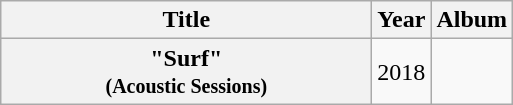<table class="wikitable plainrowheaders" style="text-align:center;">
<tr>
<th scope="col" style="width:15em;">Title</th>
<th scope="col" style="width:1em;">Year</th>
<th scope="col">Album</th>
</tr>
<tr>
<th scope="row">"Surf"<br><small>(Acoustic Sessions)</small></th>
<td>2018</td>
<td></td>
</tr>
</table>
